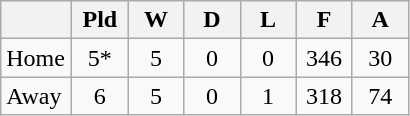<table class="wikitable" border="1">
<tr>
<th width=40></th>
<th width=30>Pld</th>
<th width=30>W</th>
<th width=30>D</th>
<th width=30>L</th>
<th width=30>F</th>
<th width=30>A</th>
</tr>
<tr>
<td>Home</td>
<td align=center>5*</td>
<td align=center>5</td>
<td align=center>0</td>
<td align=center>0</td>
<td align=center>346</td>
<td align=center>30</td>
</tr>
<tr>
<td>Away</td>
<td align=center>6</td>
<td align=center>5</td>
<td align=center>0</td>
<td align=center>1</td>
<td align=center>318</td>
<td align=center>74</td>
</tr>
</table>
